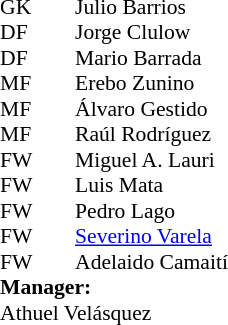<table cellspacing="0" cellpadding="0" style="font-size:90%; margin:0.2em auto;">
<tr>
<th width="25"></th>
<th width="25"></th>
</tr>
<tr>
<td>GK</td>
<td></td>
<td> Julio Barrios</td>
</tr>
<tr>
<td>DF</td>
<td></td>
<td> Jorge Clulow</td>
</tr>
<tr>
<td>DF</td>
<td></td>
<td> Mario Barrada</td>
</tr>
<tr>
<td>MF</td>
<td></td>
<td> Erebo Zunino</td>
</tr>
<tr>
<td>MF</td>
<td></td>
<td> Álvaro Gestido</td>
</tr>
<tr>
<td>MF</td>
<td></td>
<td> Raúl Rodríguez</td>
</tr>
<tr>
<td>FW</td>
<td></td>
<td> Miguel A. Lauri</td>
</tr>
<tr>
<td>FW</td>
<td></td>
<td> Luis Mata</td>
</tr>
<tr>
<td>FW</td>
<td></td>
<td> Pedro Lago</td>
</tr>
<tr>
<td>FW</td>
<td></td>
<td> <a href='#'>Severino Varela</a></td>
</tr>
<tr>
<td>FW</td>
<td></td>
<td> Adelaido Camaití</td>
</tr>
<tr>
<td colspan=3><strong>Manager:</strong></td>
</tr>
<tr>
<td colspan=4> Athuel Velásquez</td>
</tr>
</table>
